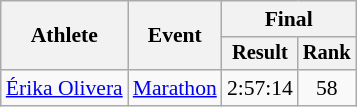<table class=wikitable style="font-size:90%">
<tr>
<th rowspan="2">Athlete</th>
<th rowspan="2">Event</th>
<th colspan="2">Final</th>
</tr>
<tr style="font-size:95%">
<th>Result</th>
<th>Rank</th>
</tr>
<tr align=center>
<td align=left><a href='#'>Érika Olivera</a></td>
<td align=left><a href='#'>Marathon</a></td>
<td>2:57:14</td>
<td>58</td>
</tr>
</table>
